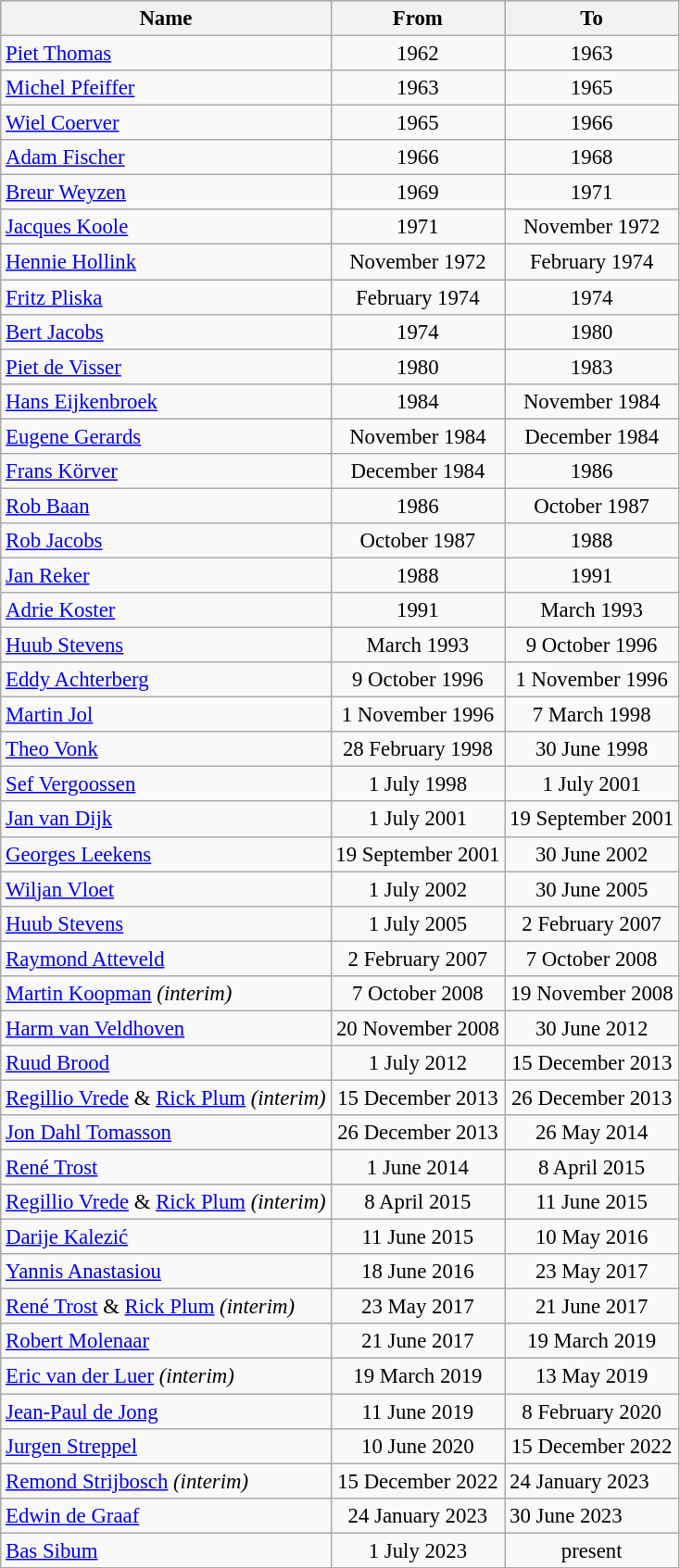<table class=wikitable style="font-size:95%;">
<tr style="background:#ccc;">
<th>Name</th>
<th>From</th>
<th>To</th>
</tr>
<tr>
<td> <a href='#'>Piet Thomas</a></td>
<td style="text-align:center;">1962</td>
<td style="text-align:center;">1963</td>
</tr>
<tr>
<td> <a href='#'>Michel Pfeiffer</a></td>
<td style="text-align:center;">1963</td>
<td style="text-align:center;">1965</td>
</tr>
<tr>
<td> <a href='#'>Wiel Coerver</a></td>
<td style="text-align:center;">1965</td>
<td style="text-align:center;">1966</td>
</tr>
<tr>
<td> <a href='#'>Adam Fischer</a></td>
<td style="text-align:center;">1966</td>
<td style="text-align:center;">1968</td>
</tr>
<tr>
<td> <a href='#'>Breur Weyzen</a></td>
<td style="text-align:center;">1969</td>
<td style="text-align:center;">1971</td>
</tr>
<tr>
<td> <a href='#'>Jacques Koole</a></td>
<td style="text-align:center;">1971</td>
<td style="text-align:center;">November 1972</td>
</tr>
<tr>
<td> <a href='#'>Hennie Hollink</a></td>
<td style="text-align:center;">November 1972</td>
<td style="text-align:center;">February 1974</td>
</tr>
<tr>
<td> <a href='#'>Fritz Pliska</a></td>
<td style="text-align:center;">February 1974</td>
<td style="text-align:center;">1974</td>
</tr>
<tr>
<td> <a href='#'>Bert Jacobs</a></td>
<td style="text-align:center;">1974</td>
<td style="text-align:center;">1980</td>
</tr>
<tr>
<td> <a href='#'>Piet de Visser</a></td>
<td style="text-align:center;">1980</td>
<td style="text-align:center;">1983</td>
</tr>
<tr>
<td> <a href='#'>Hans Eijkenbroek</a></td>
<td style="text-align:center;">1984</td>
<td style="text-align:center;">November 1984</td>
</tr>
<tr>
<td> <a href='#'>Eugene Gerards</a></td>
<td style="text-align:center;">November 1984</td>
<td style="text-align:center;">December 1984</td>
</tr>
<tr>
<td> <a href='#'>Frans Körver</a></td>
<td style="text-align:center;">December 1984</td>
<td style="text-align:center;">1986</td>
</tr>
<tr>
<td> <a href='#'>Rob Baan</a></td>
<td style="text-align:center;">1986</td>
<td style="text-align:center;">October 1987</td>
</tr>
<tr>
<td> <a href='#'>Rob Jacobs</a></td>
<td style="text-align:center;">October 1987</td>
<td style="text-align:center;">1988</td>
</tr>
<tr>
<td> <a href='#'>Jan Reker</a></td>
<td style="text-align:center;">1988</td>
<td style="text-align:center;">1991</td>
</tr>
<tr>
<td> <a href='#'>Adrie Koster</a></td>
<td style="text-align:center;">1991</td>
<td style="text-align:center;">March 1993</td>
</tr>
<tr>
<td> <a href='#'>Huub Stevens</a></td>
<td style="text-align:center;">March 1993</td>
<td style="text-align:center;">9 October 1996</td>
</tr>
<tr>
<td> <a href='#'>Eddy Achterberg</a></td>
<td style="text-align:center;">9 October 1996</td>
<td style="text-align:center;">1 November 1996</td>
</tr>
<tr>
<td> <a href='#'>Martin Jol</a></td>
<td style="text-align:center;">1 November 1996</td>
<td style="text-align:center;">7 March 1998</td>
</tr>
<tr>
<td> <a href='#'>Theo Vonk</a></td>
<td style="text-align:center;">28 February 1998</td>
<td style="text-align:center;">30 June 1998</td>
</tr>
<tr>
<td> <a href='#'>Sef Vergoossen</a></td>
<td style="text-align:center;">1 July 1998</td>
<td style="text-align:center;">1 July 2001</td>
</tr>
<tr>
<td> <a href='#'>Jan van Dijk</a></td>
<td style="text-align:center;">1 July 2001</td>
<td style="text-align:center;">19 September 2001</td>
</tr>
<tr>
<td> <a href='#'>Georges Leekens</a></td>
<td style="text-align:center;">19 September 2001</td>
<td style="text-align:center;">30 June 2002</td>
</tr>
<tr>
<td> <a href='#'>Wiljan Vloet</a></td>
<td style="text-align:center;">1 July 2002</td>
<td style="text-align:center;">30 June 2005</td>
</tr>
<tr>
<td> <a href='#'>Huub Stevens</a></td>
<td style="text-align:center;">1 July 2005</td>
<td style="text-align:center;">2 February 2007</td>
</tr>
<tr>
<td> <a href='#'>Raymond Atteveld</a></td>
<td style="text-align:center;">2 February 2007</td>
<td style="text-align:center;">7 October 2008</td>
</tr>
<tr>
<td> <a href='#'>Martin Koopman</a> <em>(interim)</em></td>
<td style="text-align:center;">7 October 2008</td>
<td style="text-align:center;">19 November 2008</td>
</tr>
<tr>
<td> <a href='#'>Harm van Veldhoven</a></td>
<td style="text-align:center;">20 November 2008</td>
<td style="text-align:center;">30 June 2012</td>
</tr>
<tr>
<td> <a href='#'>Ruud Brood</a></td>
<td style="text-align:center;">1 July 2012</td>
<td style="text-align:center;">15 December 2013</td>
</tr>
<tr>
<td> <a href='#'>Regillio Vrede</a> &  <a href='#'>Rick Plum</a> <em>(interim)</em></td>
<td style="text-align:center;">15 December 2013</td>
<td style="text-align:center;">26 December 2013</td>
</tr>
<tr>
<td> <a href='#'>Jon Dahl Tomasson</a></td>
<td style="text-align:center;">26 December 2013</td>
<td style="text-align:center;">26 May 2014</td>
</tr>
<tr>
<td> <a href='#'>René Trost</a></td>
<td style="text-align:center;">1 June 2014</td>
<td style="text-align:center;">8 April 2015</td>
</tr>
<tr>
<td> <a href='#'>Regillio Vrede</a> &  <a href='#'>Rick Plum</a> <em>(interim)</em></td>
<td style="text-align:center;">8 April 2015</td>
<td style="text-align:center;">11 June 2015</td>
</tr>
<tr>
<td> <a href='#'>Darije Kalezić</a></td>
<td style="text-align:center;">11 June 2015</td>
<td style="text-align:center;">10 May 2016</td>
</tr>
<tr>
<td> <a href='#'>Yannis Anastasiou</a></td>
<td style="text-align:center;">18 June 2016</td>
<td style="text-align:center;">23 May 2017</td>
</tr>
<tr>
<td> <a href='#'>René Trost</a> &  <a href='#'>Rick Plum</a> <em>(interim)</em></td>
<td style="text-align:center;">23 May 2017</td>
<td style="text-align:center;">21 June 2017</td>
</tr>
<tr>
<td> <a href='#'>Robert Molenaar</a></td>
<td style="text-align:center;">21 June 2017</td>
<td style="text-align:center;">19 March 2019</td>
</tr>
<tr>
<td> <a href='#'>Eric van der Luer</a> <em>(interim)</em></td>
<td style="text-align:center;">19 March 2019</td>
<td style="text-align:center;">13 May 2019</td>
</tr>
<tr>
<td> <a href='#'>Jean-Paul de Jong</a></td>
<td style="text-align:center;">11 June 2019</td>
<td style="text-align:center;">8 February 2020</td>
</tr>
<tr>
<td> <a href='#'>Jurgen Streppel</a></td>
<td style="text-align:center;">10 June 2020</td>
<td style="text-align:center;">15 December 2022</td>
</tr>
<tr>
<td> <a href='#'>Remond Strijbosch</a>  <em>(interim)</em></td>
<td style="text-align:center;">15 December 2022</td>
<td style="text- align:center;">24 January 2023</td>
</tr>
<tr>
<td> <a href='#'>Edwin de Graaf</a></td>
<td style="text-align:center;">24 January 2023</td>
<td style="text- align:center;">30 June 2023</td>
</tr>
<tr>
<td> <a href='#'>Bas Sibum</a></td>
<td style="text-align:center;">1 July 2023</td>
<td style="text-align:center;">present</td>
</tr>
</table>
